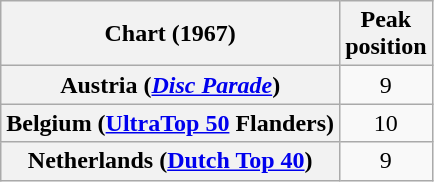<table class="wikitable sortable plainrowheaders" style="text-align:center">
<tr>
<th>Chart (1967)</th>
<th>Peak<br>position</th>
</tr>
<tr>
<th scope="row">Austria (<em><a href='#'>Disc Parade</a></em>)</th>
<td>9</td>
</tr>
<tr>
<th scope="row">Belgium (<a href='#'>UltraTop 50</a> Flanders)</th>
<td>10</td>
</tr>
<tr>
<th scope="row">Netherlands (<a href='#'>Dutch Top 40</a>)</th>
<td>9</td>
</tr>
</table>
